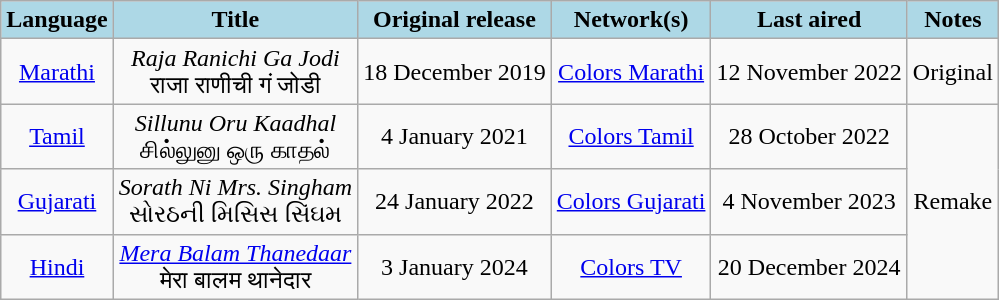<table class="wikitable" style="text-align:center;">
<tr>
<th style="background:LightBlue;">Language</th>
<th style="background:LightBlue;">Title</th>
<th style="background:LightBlue;">Original release</th>
<th style="background:LightBlue;">Network(s)</th>
<th style="background:LightBlue;">Last aired</th>
<th style="background:LightBlue;">Notes</th>
</tr>
<tr>
<td><a href='#'>Marathi</a></td>
<td><em>Raja Ranichi Ga Jodi</em> <br> राजा राणीची गं जोडी</td>
<td>18 December 2019</td>
<td><a href='#'>Colors Marathi</a></td>
<td>12 November 2022</td>
<td>Original</td>
</tr>
<tr>
<td><a href='#'>Tamil</a></td>
<td><em>Sillunu Oru Kaadhal</em> <br> சில்லுனு ஒரு காதல்</td>
<td>4 January 2021</td>
<td><a href='#'>Colors Tamil</a></td>
<td>28 October 2022</td>
<td rowspan="3">Remake</td>
</tr>
<tr>
<td><a href='#'>Gujarati</a></td>
<td><em>Sorath Ni Mrs. Singham</em> <br> સોરઠની મિસિસ સિંઘમ</td>
<td>24 January 2022</td>
<td><a href='#'>Colors Gujarati</a></td>
<td>4 November 2023</td>
</tr>
<tr>
<td><a href='#'>Hindi</a></td>
<td><em><a href='#'>Mera Balam Thanedaar</a></em> <br> मेरा बालम थानेदार</td>
<td>3 January 2024</td>
<td><a href='#'>Colors TV</a></td>
<td>20 December 2024</td>
</tr>
</table>
